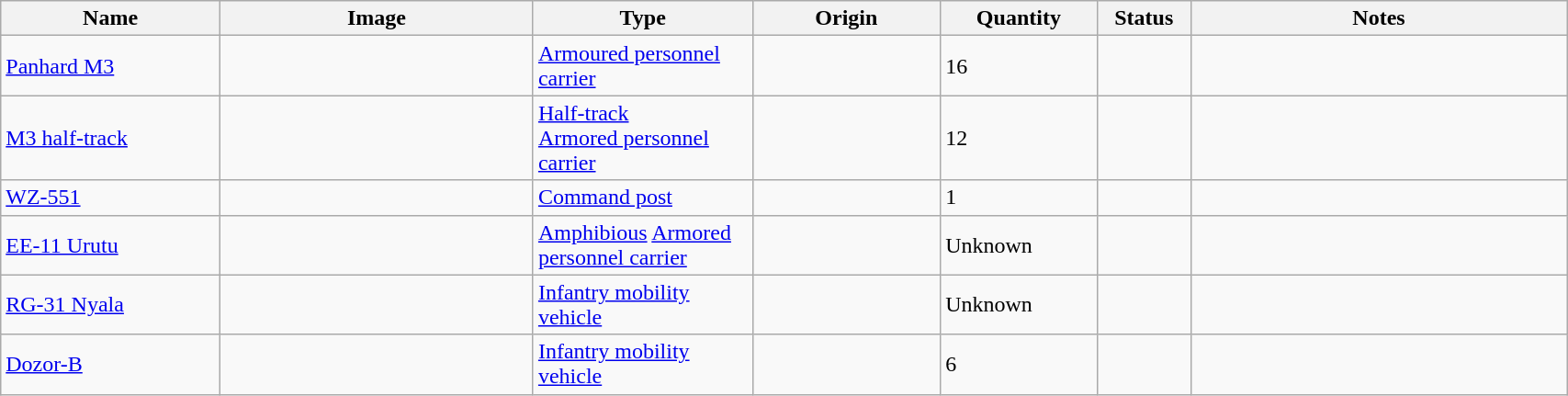<table class="wikitable" style="width:90%;">
<tr>
<th width=14%>Name</th>
<th width=20%>Image</th>
<th width=14%>Type</th>
<th width=12%>Origin</th>
<th width=10%>Quantity</th>
<th width=06%>Status</th>
<th width=24%>Notes</th>
</tr>
<tr>
<td><a href='#'>Panhard M3</a></td>
<td></td>
<td><a href='#'>Armoured personnel carrier</a></td>
<td></td>
<td>16</td>
<td></td>
<td></td>
</tr>
<tr>
<td><a href='#'>M3 half-track</a></td>
<td></td>
<td><a href='#'>Half-track</a><br><a href='#'>Armored personnel carrier</a></td>
<td></td>
<td>12</td>
<td></td>
<td></td>
</tr>
<tr>
<td><a href='#'>WZ-551</a></td>
<td></td>
<td><a href='#'>Command post</a></td>
<td></td>
<td>1</td>
<td></td>
<td></td>
</tr>
<tr>
<td><a href='#'>EE-11 Urutu</a></td>
<td></td>
<td><a href='#'>Amphibious</a> <a href='#'>Armored personnel carrier</a></td>
<td></td>
<td>Unknown</td>
<td></td>
<td></td>
</tr>
<tr>
<td><a href='#'>RG-31 Nyala</a></td>
<td></td>
<td><a href='#'>Infantry mobility vehicle</a></td>
<td></td>
<td>Unknown</td>
<td></td>
<td></td>
</tr>
<tr>
<td><a href='#'>Dozor-B</a></td>
<td></td>
<td><a href='#'>Infantry mobility vehicle</a></td>
<td></td>
<td>6</td>
<td></td>
<td></td>
</tr>
</table>
